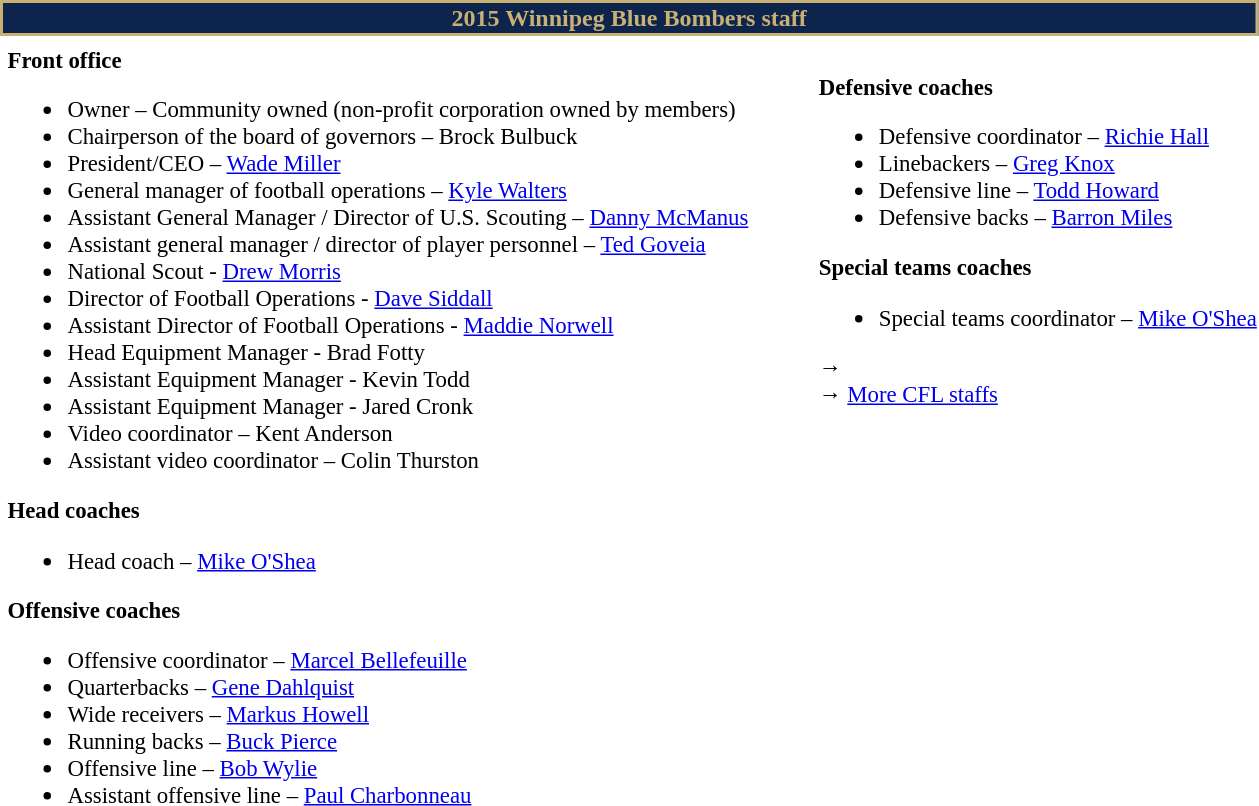<table class="toccolours" style="text-align: left;">
<tr>
<th colspan="7" style="text-align: center; background-color: #0d254c; color: #c9b074; border:2px solid #c9b074; text-align: center">2015 Winnipeg Blue Bombers staff</th>
</tr>
<tr>
<td colspan=7 style="text-align:right;"></td>
</tr>
<tr>
<td style="vertical-align:top;"></td>
<td style="font-size: 95%;vertical-align:top;"><strong>Front office</strong><br><ul><li>Owner – Community owned (non-profit corporation owned by members)</li><li>Chairperson of the board of governors – Brock Bulbuck</li><li>President/CEO – <a href='#'>Wade Miller</a></li><li>General manager of football operations – <a href='#'>Kyle Walters</a></li><li>Assistant General Manager / Director of U.S. Scouting – <a href='#'>Danny McManus</a></li><li>Assistant general manager / director of player personnel – <a href='#'>Ted Goveia</a></li><li>National Scout - <a href='#'>Drew Morris</a></li><li>Director of Football Operations - <a href='#'>Dave Siddall</a></li><li>Assistant Director of Football Operations - <a href='#'>Maddie Norwell</a></li><li>Head Equipment Manager - Brad Fotty</li><li>Assistant Equipment Manager - Kevin Todd</li><li>Assistant Equipment Manager - Jared Cronk</li><li>Video coordinator – Kent Anderson</li><li>Assistant video coordinator – Colin Thurston</li></ul><strong>Head coaches</strong><ul><li>Head coach – <a href='#'>Mike O'Shea</a></li></ul><strong>Offensive coaches</strong><ul><li>Offensive coordinator – <a href='#'>Marcel Bellefeuille</a></li><li>Quarterbacks – <a href='#'>Gene Dahlquist</a></li><li>Wide receivers – <a href='#'>Markus Howell</a></li><li>Running backs – <a href='#'>Buck Pierce</a></li><li>Offensive line – <a href='#'>Bob Wylie</a></li><li>Assistant offensive line – <a href='#'>Paul Charbonneau</a></li></ul></td>
<td width="35"> </td>
<td style="vertical-align:top;"></td>
<td style="font-size: 95%;vertical-align:top;"><br><strong>Defensive coaches</strong><ul><li>Defensive coordinator – <a href='#'>Richie Hall</a></li><li>Linebackers – <a href='#'>Greg Knox</a></li><li>Defensive line – <a href='#'>Todd Howard</a></li><li>Defensive backs – <a href='#'>Barron Miles</a></li></ul><strong>Special teams coaches</strong><ul><li>Special teams coordinator – <a href='#'>Mike O'Shea</a></li></ul>→ <span></span><br>
→ <a href='#'>More CFL staffs</a></td>
</tr>
</table>
